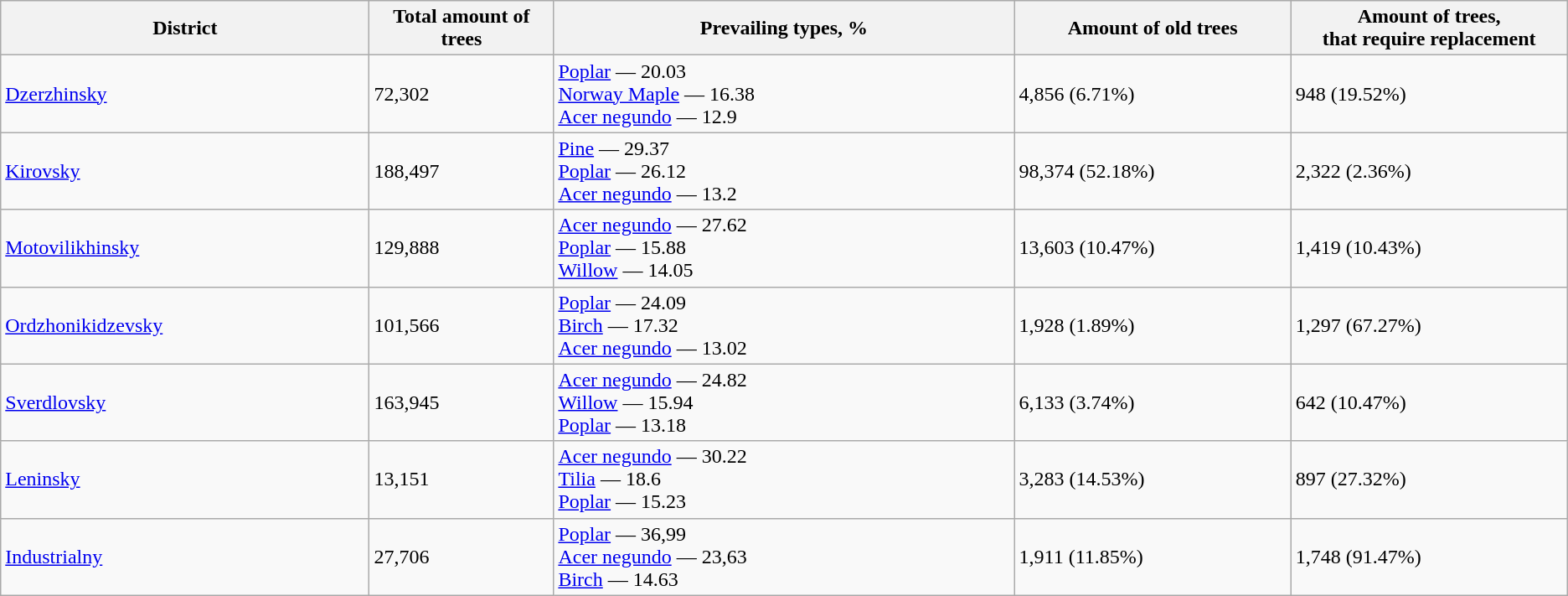<table class="wikitable" |>
<tr>
<th width="20%">District</th>
<th width="10%">Total amount of trees</th>
<th width="25%">Prevailing types, %</th>
<th width="15%">Amount of old trees</th>
<th width="15%">Amount of trees,<br> that require replacement</th>
</tr>
<tr>
<td><a href='#'>Dzerzhinsky</a></td>
<td>72,302</td>
<td><a href='#'>Poplar</a> — 20.03<br><a href='#'>Norway Maple</a> — 16.38<br><a href='#'>Acer negundo</a> — 12.9</td>
<td>4,856 (6.71%)</td>
<td>948 (19.52%)</td>
</tr>
<tr>
<td><a href='#'>Kirovsky</a></td>
<td>188,497</td>
<td><a href='#'>Pine</a> — 29.37<br><a href='#'>Poplar</a> — 26.12<br><a href='#'>Acer negundo</a> — 13.2</td>
<td>98,374 (52.18%)</td>
<td>2,322 (2.36%)</td>
</tr>
<tr>
<td><a href='#'>Motovilikhinsky</a></td>
<td>129,888</td>
<td><a href='#'>Acer negundo</a> — 27.62<br><a href='#'>Poplar</a> — 15.88<br><a href='#'>Willow</a> — 14.05</td>
<td>13,603 (10.47%)</td>
<td>1,419 (10.43%)</td>
</tr>
<tr>
<td><a href='#'>Ordzhonikidzevsky</a></td>
<td>101,566</td>
<td><a href='#'>Poplar</a> — 24.09<br><a href='#'>Birch</a> — 17.32<br><a href='#'>Acer negundo</a> — 13.02</td>
<td>1,928 (1.89%)</td>
<td>1,297 (67.27%)</td>
</tr>
<tr>
<td><a href='#'>Sverdlovsky</a></td>
<td>163,945</td>
<td><a href='#'>Acer negundo</a> — 24.82<br><a href='#'>Willow</a> — 15.94<br><a href='#'>Poplar</a> — 13.18</td>
<td>6,133 (3.74%)</td>
<td>642 (10.47%)</td>
</tr>
<tr>
<td><a href='#'>Leninsky</a></td>
<td>13,151</td>
<td><a href='#'>Acer negundo</a> — 30.22<br><a href='#'>Tilia</a> — 18.6<br><a href='#'>Poplar</a> — 15.23</td>
<td>3,283 (14.53%)</td>
<td>897 (27.32%)</td>
</tr>
<tr>
<td><a href='#'>Industrialny</a></td>
<td>27,706</td>
<td><a href='#'>Poplar</a> — 36,99<br><a href='#'>Acer negundo</a> — 23,63<br><a href='#'>Birch</a> — 14.63</td>
<td>1,911 (11.85%)</td>
<td>1,748 (91.47%)</td>
</tr>
</table>
